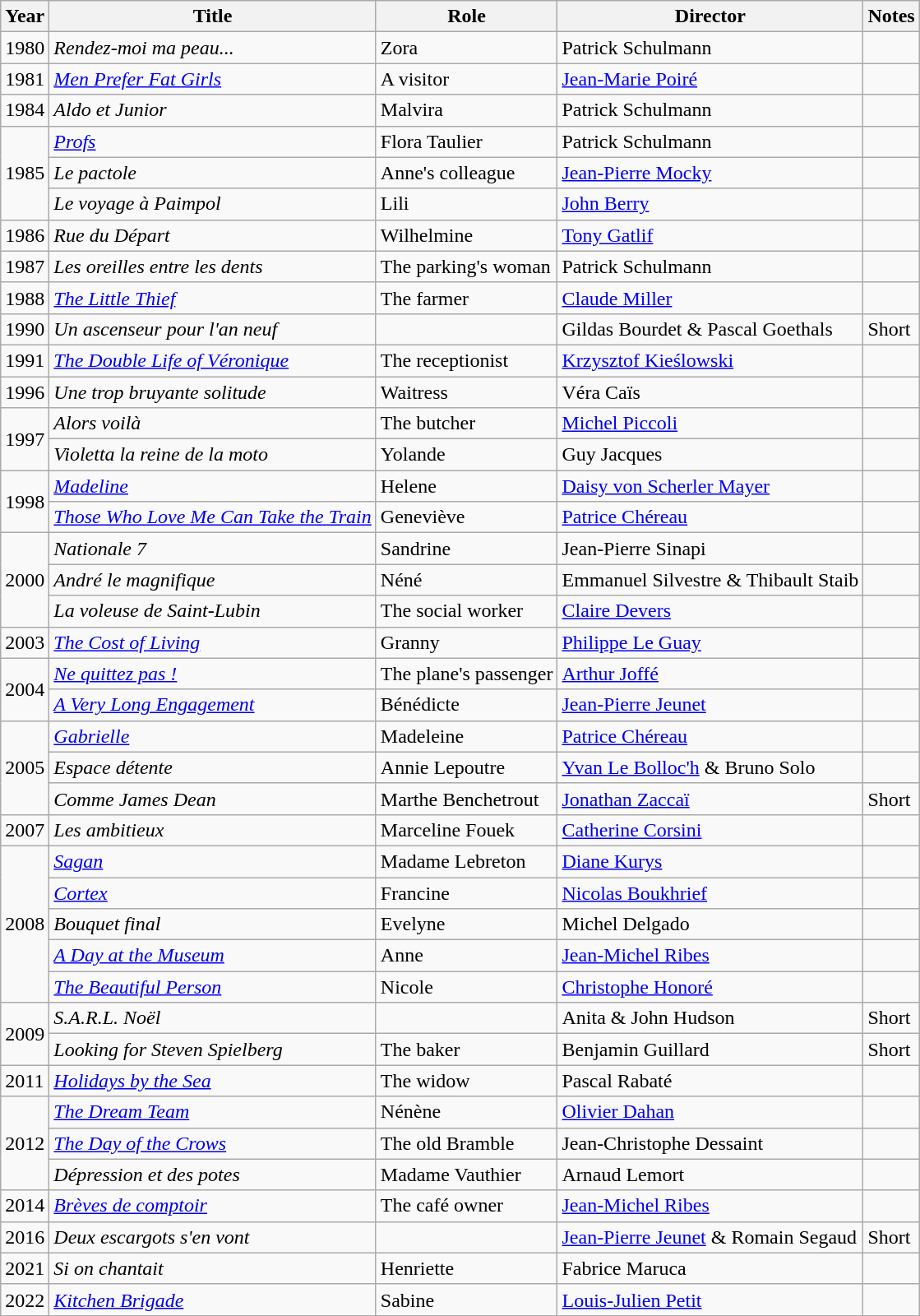<table class="wikitable">
<tr>
<th>Year</th>
<th>Title</th>
<th>Role</th>
<th>Director</th>
<th>Notes</th>
</tr>
<tr>
<td>1980</td>
<td><em>Rendez-moi ma peau...</em></td>
<td>Zora</td>
<td>Patrick Schulmann</td>
<td></td>
</tr>
<tr>
<td>1981</td>
<td><em><a href='#'>Men Prefer Fat Girls</a></em></td>
<td>A visitor</td>
<td><a href='#'>Jean-Marie Poiré</a></td>
<td></td>
</tr>
<tr>
<td>1984</td>
<td><em>Aldo et Junior</em></td>
<td>Malvira</td>
<td>Patrick Schulmann</td>
<td></td>
</tr>
<tr>
<td rowspan=3>1985</td>
<td><em><a href='#'>Profs</a></em></td>
<td>Flora Taulier</td>
<td>Patrick Schulmann</td>
<td></td>
</tr>
<tr>
<td><em>Le pactole</em></td>
<td>Anne's colleague</td>
<td><a href='#'>Jean-Pierre Mocky</a></td>
<td></td>
</tr>
<tr>
<td><em>Le voyage à Paimpol</em></td>
<td>Lili</td>
<td><a href='#'>John Berry</a></td>
<td></td>
</tr>
<tr>
<td>1986</td>
<td><em>Rue du Départ</em></td>
<td>Wilhelmine</td>
<td><a href='#'>Tony Gatlif</a></td>
<td></td>
</tr>
<tr>
<td>1987</td>
<td><em>Les oreilles entre les dents</em></td>
<td>The parking's woman</td>
<td>Patrick Schulmann</td>
<td></td>
</tr>
<tr>
<td>1988</td>
<td><em><a href='#'>The Little Thief</a></em></td>
<td>The farmer</td>
<td><a href='#'>Claude Miller</a></td>
<td></td>
</tr>
<tr>
<td>1990</td>
<td><em>Un ascenseur pour l'an neuf</em></td>
<td></td>
<td>Gildas Bourdet & Pascal Goethals</td>
<td>Short</td>
</tr>
<tr>
<td>1991</td>
<td><em><a href='#'>The Double Life of Véronique</a></em></td>
<td>The receptionist</td>
<td><a href='#'>Krzysztof Kieślowski</a></td>
<td></td>
</tr>
<tr>
<td>1996</td>
<td><em>Une trop bruyante solitude</em></td>
<td>Waitress</td>
<td>Véra Caïs</td>
<td></td>
</tr>
<tr>
<td rowspan=2>1997</td>
<td><em>Alors voilà</em></td>
<td>The butcher</td>
<td><a href='#'>Michel Piccoli</a></td>
<td></td>
</tr>
<tr>
<td><em>Violetta la reine de la moto</em></td>
<td>Yolande</td>
<td>Guy Jacques</td>
<td></td>
</tr>
<tr>
<td rowspan=2>1998</td>
<td><em><a href='#'>Madeline</a></em></td>
<td>Helene</td>
<td><a href='#'>Daisy von Scherler Mayer</a></td>
<td></td>
</tr>
<tr>
<td><em><a href='#'>Those Who Love Me Can Take the Train</a></em></td>
<td>Geneviève</td>
<td><a href='#'>Patrice Chéreau</a></td>
<td></td>
</tr>
<tr>
<td rowspan=3>2000</td>
<td><em>Nationale 7</em></td>
<td>Sandrine</td>
<td>Jean-Pierre Sinapi</td>
<td></td>
</tr>
<tr>
<td><em>André le magnifique</em></td>
<td>Néné</td>
<td>Emmanuel Silvestre & Thibault Staib</td>
<td></td>
</tr>
<tr>
<td><em>La voleuse de Saint-Lubin</em></td>
<td>The social worker</td>
<td><a href='#'>Claire Devers</a></td>
<td></td>
</tr>
<tr>
<td>2003</td>
<td><em><a href='#'>The Cost of Living</a></em></td>
<td>Granny</td>
<td><a href='#'>Philippe Le Guay</a></td>
<td></td>
</tr>
<tr>
<td rowspan=2>2004</td>
<td><em><a href='#'>Ne quittez pas !</a></em></td>
<td>The plane's passenger</td>
<td><a href='#'>Arthur Joffé</a></td>
<td></td>
</tr>
<tr>
<td><em><a href='#'>A Very Long Engagement</a></em></td>
<td>Bénédicte</td>
<td><a href='#'>Jean-Pierre Jeunet</a></td>
<td></td>
</tr>
<tr>
<td rowspan=3>2005</td>
<td><em><a href='#'>Gabrielle</a></em></td>
<td>Madeleine</td>
<td><a href='#'>Patrice Chéreau</a></td>
<td></td>
</tr>
<tr>
<td><em>Espace détente</em></td>
<td>Annie Lepoutre</td>
<td><a href='#'>Yvan Le Bolloc'h</a> & Bruno Solo</td>
<td></td>
</tr>
<tr>
<td><em>Comme James Dean</em></td>
<td>Marthe Benchetrout</td>
<td><a href='#'>Jonathan Zaccaï</a></td>
<td>Short</td>
</tr>
<tr>
<td>2007</td>
<td><em>Les ambitieux</em></td>
<td>Marceline Fouek</td>
<td><a href='#'>Catherine Corsini</a></td>
<td></td>
</tr>
<tr>
<td rowspan=5>2008</td>
<td><em><a href='#'>Sagan</a></em></td>
<td>Madame Lebreton</td>
<td><a href='#'>Diane Kurys</a></td>
<td></td>
</tr>
<tr>
<td><em><a href='#'>Cortex</a></em></td>
<td>Francine</td>
<td><a href='#'>Nicolas Boukhrief</a></td>
<td></td>
</tr>
<tr>
<td><em>Bouquet final</em></td>
<td>Evelyne</td>
<td>Michel Delgado</td>
<td></td>
</tr>
<tr>
<td><em><a href='#'>A Day at the Museum</a></em></td>
<td>Anne</td>
<td><a href='#'>Jean-Michel Ribes</a></td>
<td></td>
</tr>
<tr>
<td><em><a href='#'>The Beautiful Person</a></em></td>
<td>Nicole</td>
<td><a href='#'>Christophe Honoré</a></td>
<td></td>
</tr>
<tr>
<td rowspan=2>2009</td>
<td><em>S.A.R.L. Noël</em></td>
<td></td>
<td>Anita & John Hudson</td>
<td>Short</td>
</tr>
<tr>
<td><em>Looking for Steven Spielberg</em></td>
<td>The baker</td>
<td>Benjamin Guillard</td>
<td>Short</td>
</tr>
<tr>
<td>2011</td>
<td><em><a href='#'>Holidays by the Sea</a></em></td>
<td>The widow</td>
<td>Pascal Rabaté</td>
<td></td>
</tr>
<tr>
<td rowspan=3>2012</td>
<td><em><a href='#'>The Dream Team</a></em></td>
<td>Nénène</td>
<td><a href='#'>Olivier Dahan</a></td>
<td></td>
</tr>
<tr>
<td><em><a href='#'>The Day of the Crows</a></em></td>
<td>The old Bramble</td>
<td>Jean-Christophe Dessaint</td>
<td></td>
</tr>
<tr>
<td><em>Dépression et des potes</em></td>
<td>Madame Vauthier</td>
<td>Arnaud Lemort</td>
<td></td>
</tr>
<tr>
<td>2014</td>
<td><em><a href='#'>Brèves de comptoir</a></em></td>
<td>The café owner</td>
<td><a href='#'>Jean-Michel Ribes</a></td>
<td></td>
</tr>
<tr>
<td>2016</td>
<td><em>Deux escargots s'en vont</em></td>
<td></td>
<td><a href='#'>Jean-Pierre Jeunet</a> & Romain Segaud</td>
<td>Short</td>
</tr>
<tr>
<td>2021</td>
<td><em>Si on chantait</em></td>
<td>Henriette</td>
<td>Fabrice Maruca</td>
<td></td>
</tr>
<tr>
<td>2022</td>
<td><em><a href='#'>Kitchen Brigade</a></em></td>
<td>Sabine</td>
<td><a href='#'>Louis-Julien Petit</a></td>
<td></td>
</tr>
<tr>
</tr>
</table>
